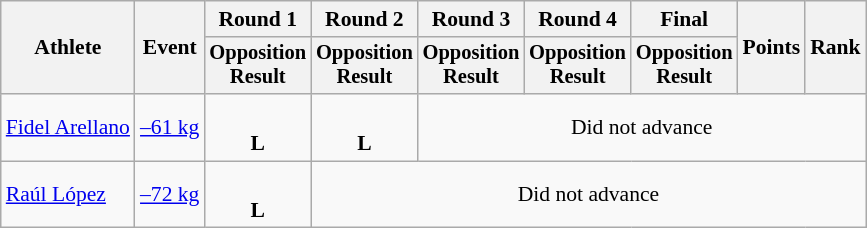<table class="wikitable" style="font-size:90%;">
<tr>
<th rowspan=2>Athlete</th>
<th rowspan=2>Event</th>
<th>Round 1</th>
<th>Round 2</th>
<th>Round 3</th>
<th>Round 4</th>
<th>Final</th>
<th rowspan=2>Points</th>
<th rowspan=2>Rank</th>
</tr>
<tr style="font-size: 95%">
<th>Opposition<br>Result</th>
<th>Opposition<br>Result</th>
<th>Opposition<br>Result</th>
<th>Opposition<br>Result</th>
<th>Opposition<br>Result</th>
</tr>
<tr align=center>
<td align=left><a href='#'>Fidel Arellano</a></td>
<td align=left><a href='#'>–61 kg</a></td>
<td><br><strong>L</strong> <sup></sup></td>
<td><br><strong>L</strong> <sup></sup></td>
<td colspan=5>Did not advance</td>
</tr>
<tr align=center>
<td align=left><a href='#'>Raúl López</a></td>
<td align=left><a href='#'>–72 kg</a></td>
<td><br><strong>L</strong> <sup></sup></td>
<td colspan=6>Did not advance</td>
</tr>
</table>
